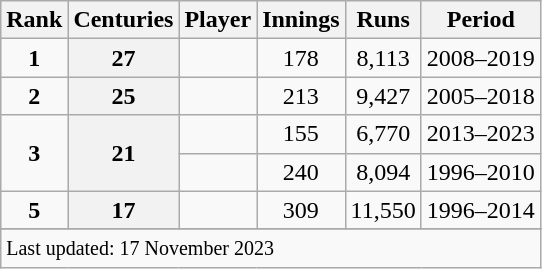<table class="wikitable plainrowheaders sortable">
<tr>
<th scope=col>Rank</th>
<th scope=col>Centuries</th>
<th scope=col>Player</th>
<th scope=col>Innings</th>
<th scope=col>Runs</th>
<th scope=col>Period</th>
</tr>
<tr>
<td align=center><strong>1</strong></td>
<th scope=row style="text-align:center;">27</th>
<td></td>
<td align=center>178</td>
<td align=center>8,113</td>
<td>2008–2019</td>
</tr>
<tr>
<td align=center><strong>2</strong></td>
<th scope=row style=text-align:center;>25</th>
<td></td>
<td align=center>213</td>
<td align=center>9,427</td>
<td>2005–2018</td>
</tr>
<tr>
<td align=center rowspan=2><strong>3</strong></td>
<th scope="row" style="text-align:center;" rowspan=2>21</th>
<td></td>
<td align=center>155</td>
<td align=center>6,770</td>
<td>2013–2023</td>
</tr>
<tr>
<td></td>
<td align=center>240</td>
<td align=center>8,094</td>
<td>1996–2010</td>
</tr>
<tr>
<td align=center><strong>5</strong></td>
<th scope="row" style="text-align:center;">17</th>
<td></td>
<td align=center>309</td>
<td align=center>11,550</td>
<td>1996–2014</td>
</tr>
<tr>
</tr>
<tr class=sortbottom>
<td colspan=6><small>Last updated: 17 November 2023</small></td>
</tr>
</table>
